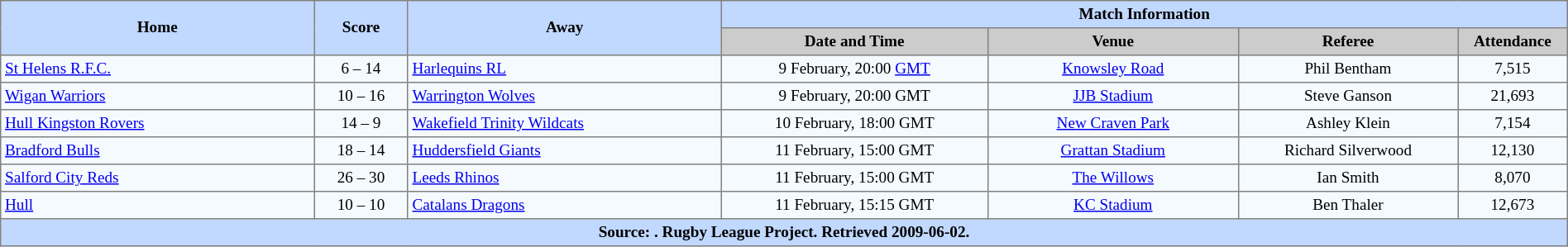<table border="1" cellpadding="3" cellspacing="0" style="border-collapse:collapse; font-size:80%; text-align:center; width:100%;">
<tr style="background:#c1d8ff;">
<th rowspan="2" style="width:20%;">Home</th>
<th rowspan="2" style="width:6%;">Score</th>
<th rowspan="2" style="width:20%;">Away</th>
<th colspan=6>Match Information</th>
</tr>
<tr style="background:#ccc;">
<th width=17%>Date and Time</th>
<th width=16%>Venue</th>
<th width=14%>Referee</th>
<th width=7%>Attendance</th>
</tr>
<tr style="background:#f5faff;">
<td align=left> <a href='#'>St Helens R.F.C.</a></td>
<td>6 – 14</td>
<td align=left> <a href='#'>Harlequins RL</a></td>
<td>9 February, 20:00 <a href='#'>GMT</a></td>
<td><a href='#'>Knowsley Road</a></td>
<td>Phil Bentham</td>
<td>7,515</td>
</tr>
<tr style="background:#f5faff;">
<td align=left> <a href='#'>Wigan Warriors</a></td>
<td>10 – 16</td>
<td align=left> <a href='#'>Warrington Wolves</a></td>
<td>9 February, 20:00 GMT</td>
<td><a href='#'>JJB Stadium</a></td>
<td>Steve Ganson</td>
<td>21,693</td>
</tr>
<tr style="background:#f5faff;">
<td align=left> <a href='#'>Hull Kingston Rovers</a></td>
<td>14 – 9</td>
<td align=left> <a href='#'>Wakefield Trinity Wildcats</a></td>
<td>10 February, 18:00 GMT</td>
<td><a href='#'>New Craven Park</a></td>
<td>Ashley Klein</td>
<td>7,154</td>
</tr>
<tr style="background:#f5faff;">
<td align=left> <a href='#'>Bradford Bulls</a></td>
<td>18 – 14</td>
<td align=left> <a href='#'>Huddersfield Giants</a></td>
<td>11 February, 15:00 GMT</td>
<td><a href='#'>Grattan Stadium</a></td>
<td>Richard Silverwood</td>
<td>12,130</td>
</tr>
<tr style="background:#f5faff;">
<td align=left> <a href='#'>Salford City Reds</a></td>
<td>26 – 30</td>
<td align=left> <a href='#'>Leeds Rhinos</a></td>
<td>11 February, 15:00 GMT</td>
<td><a href='#'>The Willows</a></td>
<td>Ian Smith</td>
<td>8,070</td>
</tr>
<tr style="background:#f5faff;">
<td align=left> <a href='#'>Hull</a></td>
<td>10 – 10</td>
<td align=left> <a href='#'>Catalans Dragons</a></td>
<td>11 February, 15:15 GMT</td>
<td><a href='#'>KC Stadium</a></td>
<td>Ben Thaler</td>
<td>12,673</td>
</tr>
<tr style="background:#c1d8ff;">
<th colspan=10>Source: . Rugby League Project. Retrieved 2009-06-02.</th>
</tr>
</table>
